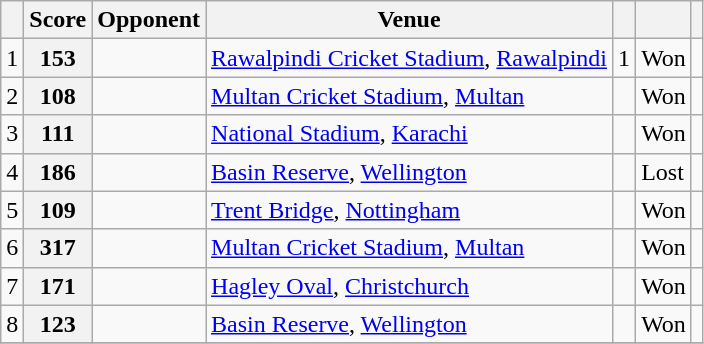<table class="wikitable plainrowheaders sortable">
<tr>
<th scope="col"></th>
<th scope="col">Score</th>
<th scope="col">Opponent</th>
<th scope="col">Venue</th>
<th scope="col"></th>
<th scope="col"></th>
<th scope="col" class="unsortable"></th>
</tr>
<tr>
<td>1</td>
<th scope="row">153</th>
<td></td>
<td><a href='#'>Rawalpindi Cricket Stadium</a>, <a href='#'>Rawalpindi</a></td>
<td><span>1</span></td>
<td>Won</td>
<td></td>
</tr>
<tr>
<td>2</td>
<th scope="row">108</th>
<td></td>
<td><a href='#'>Multan Cricket Stadium</a>, <a href='#'>Multan</a></td>
<td></td>
<td>Won</td>
<td></td>
</tr>
<tr>
<td>3</td>
<th scope="row">111</th>
<td></td>
<td><a href='#'>National Stadium</a>, <a href='#'>Karachi</a></td>
<td></td>
<td>Won</td>
<td></td>
</tr>
<tr>
<td>4</td>
<th scope="row">186</th>
<td></td>
<td><a href='#'>Basin Reserve</a>, <a href='#'>Wellington</a></td>
<td></td>
<td>Lost</td>
<td></td>
</tr>
<tr>
<td>5</td>
<th scope="row">109</th>
<td></td>
<td><a href='#'>Trent Bridge</a>, <a href='#'>Nottingham</a></td>
<td></td>
<td>Won</td>
<td></td>
</tr>
<tr>
<td>6</td>
<th scope="row">317</th>
<td></td>
<td><a href='#'>Multan Cricket Stadium</a>, <a href='#'>Multan</a></td>
<td></td>
<td>Won</td>
<td></td>
</tr>
<tr>
<td>7</td>
<th scope="row">171</th>
<td></td>
<td><a href='#'>Hagley Oval</a>, <a href='#'>Christchurch</a></td>
<td></td>
<td>Won</td>
<td></td>
</tr>
<tr>
<td>8</td>
<th scope="row">123</th>
<td></td>
<td><a href='#'>Basin Reserve</a>, <a href='#'>Wellington</a></td>
<td></td>
<td>Won</td>
<td></td>
</tr>
<tr>
</tr>
</table>
